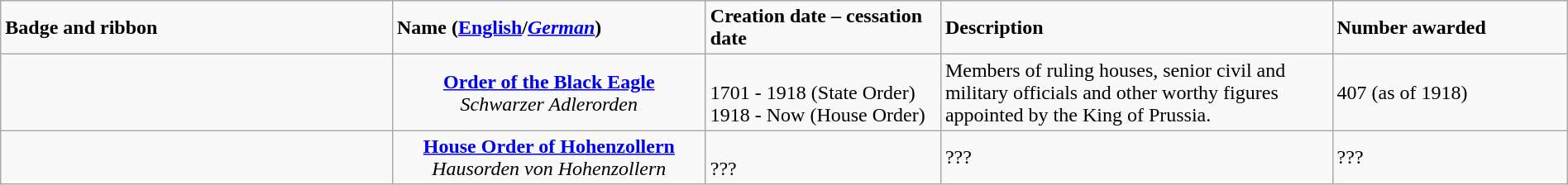<table class="wikitable" width="100%">
<tr>
<td width="25%"><strong>Badge and ribbon</strong></td>
<td width="20%"><strong>Name (<a href='#'>English</a>/<em><a href='#'>German</a></em>)</strong></td>
<td width="15%"><strong>Creation date – cessation date</strong></td>
<td width="25%"><strong>Description</strong></td>
<td width="15%"><strong>Number awarded</strong></td>
</tr>
<tr>
<td></td>
<td style="text-align:center;"><strong><a href='#'>Order of the Black Eagle</a></strong><br><em>Schwarzer Adlerorden</em></td>
<td><br>1701 - 1918 (State Order)<br>1918 - Now (House Order)</td>
<td>Members of ruling houses, senior civil and military officials and other worthy figures appointed by the King of Prussia.</td>
<td>407 (as of 1918)</td>
</tr>
<tr {| class="wikitable" width="100%">
<td></td>
<td style="text-align:center;"><strong><a href='#'>House Order of Hohenzollern</a></strong><br><em>Hausorden von Hohenzollern</em></td>
<td><br>???</td>
<td>???</td>
<td>???</td>
</tr>
</table>
